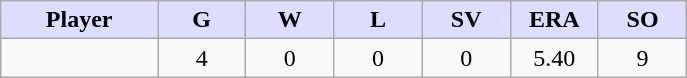<table class="wikitable sortable">
<tr>
<th style="background:#ddf; width:16%;">Player</th>
<th style="background:#ddf; width:9%;">G</th>
<th style="background:#ddf; width:9%;">W</th>
<th style="background:#ddf; width:9%;">L</th>
<th style="background:#ddf; width:9%;">SV</th>
<th style="background:#ddf; width:9%;">ERA</th>
<th style="background:#ddf; width:9%;">SO</th>
</tr>
<tr style="text-align:center;">
<td></td>
<td>4</td>
<td>0</td>
<td>0</td>
<td>0</td>
<td>5.40</td>
<td>9</td>
</tr>
</table>
